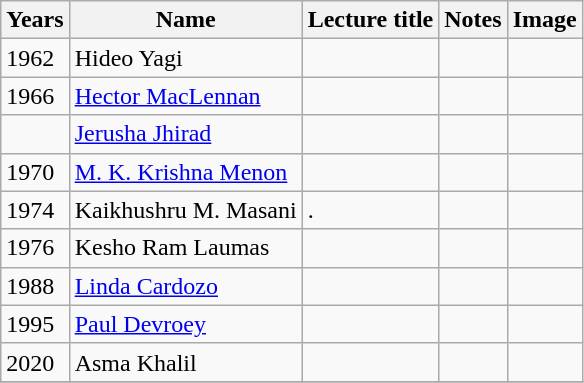<table class="wikitable">
<tr>
<th>Years</th>
<th>Name</th>
<th>Lecture title</th>
<th>Notes</th>
<th>Image</th>
</tr>
<tr>
<td>1962</td>
<td>Hideo Yagi</td>
<td></td>
<td></td>
<td></td>
</tr>
<tr>
<td>1966</td>
<td><a href='#'>Hector MacLennan</a></td>
<td></td>
<td></td>
<td></td>
</tr>
<tr>
<td></td>
<td><a href='#'>Jerusha Jhirad</a></td>
<td></td>
<td></td>
<td></td>
</tr>
<tr>
<td>1970</td>
<td><a href='#'>M. K. Krishna Menon</a></td>
<td></td>
<td></td>
<td></td>
</tr>
<tr>
<td>1974</td>
<td>Kaikhushru M. Masani</td>
<td>.</td>
<td></td>
<td></td>
</tr>
<tr>
<td>1976</td>
<td>Kesho Ram Laumas</td>
<td></td>
<td></td>
<td></td>
</tr>
<tr>
<td>1988</td>
<td><a href='#'>Linda Cardozo</a></td>
<td></td>
<td></td>
<td></td>
</tr>
<tr>
<td>1995</td>
<td><a href='#'>Paul Devroey</a></td>
<td></td>
<td></td>
<td></td>
</tr>
<tr>
<td>2020</td>
<td>Asma Khalil</td>
<td></td>
<td></td>
<td></td>
</tr>
<tr>
</tr>
</table>
